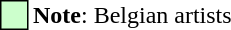<table>
<tr>
<td cellspacing="0" style="width: 15px; height: 15px; color: black; background: #ccffcc; border: 1px solid #000000;"></td>
<td><strong>Note</strong>: Belgian artists</td>
</tr>
</table>
